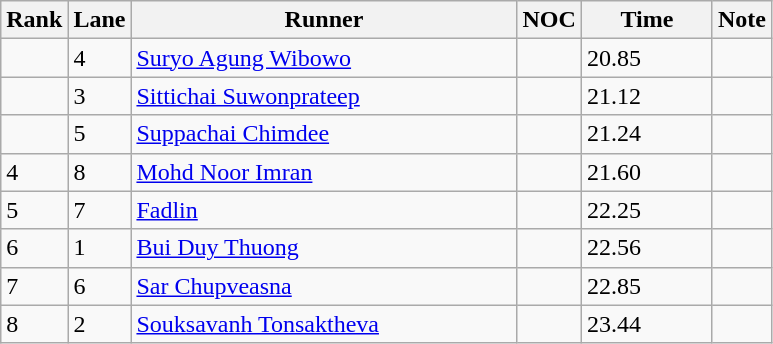<table class="wikitable sortable" style="text-align:Left">
<tr>
<th width=10>Rank</th>
<th width=10>Lane</th>
<th width=250>Runner</th>
<th width=10>NOC</th>
<th width=80>Time</th>
<th width=10>Note</th>
</tr>
<tr>
<td></td>
<td>4</td>
<td><a href='#'>Suryo Agung Wibowo</a></td>
<td></td>
<td>20.85</td>
<td></td>
</tr>
<tr>
<td></td>
<td>3</td>
<td><a href='#'>Sittichai Suwonprateep</a></td>
<td></td>
<td>21.12</td>
<td></td>
</tr>
<tr>
<td></td>
<td>5</td>
<td><a href='#'>Suppachai Chimdee</a></td>
<td></td>
<td>21.24</td>
<td></td>
</tr>
<tr>
<td>4</td>
<td>8</td>
<td><a href='#'>Mohd Noor Imran</a></td>
<td></td>
<td>21.60</td>
<td></td>
</tr>
<tr>
<td>5</td>
<td>7</td>
<td><a href='#'>Fadlin</a></td>
<td></td>
<td>22.25</td>
<td></td>
</tr>
<tr>
<td>6</td>
<td>1</td>
<td><a href='#'>Bui Duy Thuong</a></td>
<td></td>
<td>22.56</td>
<td></td>
</tr>
<tr>
<td>7</td>
<td>6</td>
<td><a href='#'>Sar Chupveasna</a></td>
<td></td>
<td>22.85</td>
<td></td>
</tr>
<tr>
<td>8</td>
<td>2</td>
<td><a href='#'>Souksavanh Tonsaktheva</a></td>
<td></td>
<td>23.44</td>
<td></td>
</tr>
</table>
